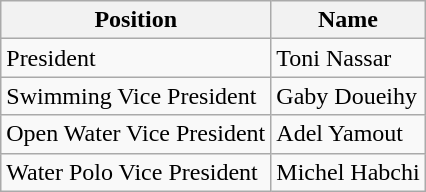<table class="wikitable">
<tr>
<th>Position</th>
<th>Name</th>
</tr>
<tr>
<td>President</td>
<td>Toni Nassar</td>
</tr>
<tr>
<td>Swimming Vice President</td>
<td>Gaby Doueihy</td>
</tr>
<tr>
<td>Open Water Vice President</td>
<td>Adel Yamout</td>
</tr>
<tr>
<td>Water Polo Vice President</td>
<td>Michel Habchi</td>
</tr>
</table>
